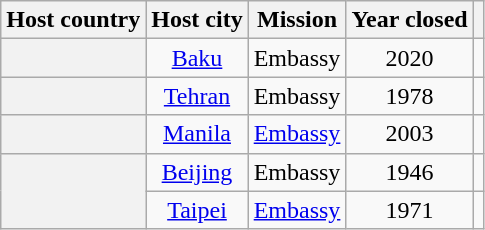<table class="wikitable plainrowheaders" style="text-align:center;">
<tr>
<th scope="col">Host country</th>
<th scope="col">Host city</th>
<th scope="col">Mission</th>
<th scope="col">Year closed</th>
<th scope="col"></th>
</tr>
<tr>
<th scope="row"></th>
<td><a href='#'>Baku</a></td>
<td>Embassy</td>
<td>2020</td>
<td></td>
</tr>
<tr>
<th scope="row"></th>
<td><a href='#'>Tehran</a></td>
<td>Embassy</td>
<td>1978</td>
<td></td>
</tr>
<tr>
<th scope="row"></th>
<td><a href='#'>Manila</a></td>
<td><a href='#'>Embassy</a></td>
<td>2003</td>
<td></td>
</tr>
<tr>
<th scope="row" rowspan="2"></th>
<td><a href='#'>Beijing</a></td>
<td>Embassy</td>
<td>1946</td>
<td></td>
</tr>
<tr>
<td><a href='#'>Taipei</a></td>
<td><a href='#'>Embassy</a></td>
<td>1971</td>
<td></td>
</tr>
</table>
